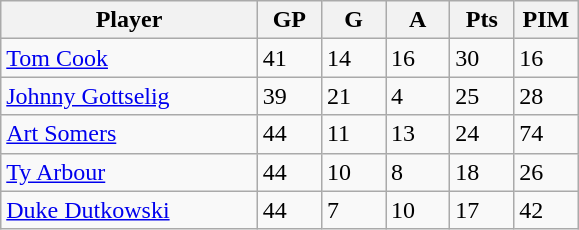<table class="wikitable">
<tr>
<th bgcolor="#DDDDFF" width="40%">Player</th>
<th bgcolor="#DDDDFF" width="10%">GP</th>
<th bgcolor="#DDDDFF" width="10%">G</th>
<th bgcolor="#DDDDFF" width="10%">A</th>
<th bgcolor="#DDDDFF" width="10%">Pts</th>
<th bgcolor="#DDDDFF" width="10%">PIM</th>
</tr>
<tr>
<td><a href='#'>Tom Cook</a></td>
<td>41</td>
<td>14</td>
<td>16</td>
<td>30</td>
<td>16</td>
</tr>
<tr>
<td><a href='#'>Johnny Gottselig</a></td>
<td>39</td>
<td>21</td>
<td>4</td>
<td>25</td>
<td>28</td>
</tr>
<tr>
<td><a href='#'>Art Somers</a></td>
<td>44</td>
<td>11</td>
<td>13</td>
<td>24</td>
<td>74</td>
</tr>
<tr>
<td><a href='#'>Ty Arbour</a></td>
<td>44</td>
<td>10</td>
<td>8</td>
<td>18</td>
<td>26</td>
</tr>
<tr>
<td><a href='#'>Duke Dutkowski</a></td>
<td>44</td>
<td>7</td>
<td>10</td>
<td>17</td>
<td>42</td>
</tr>
</table>
